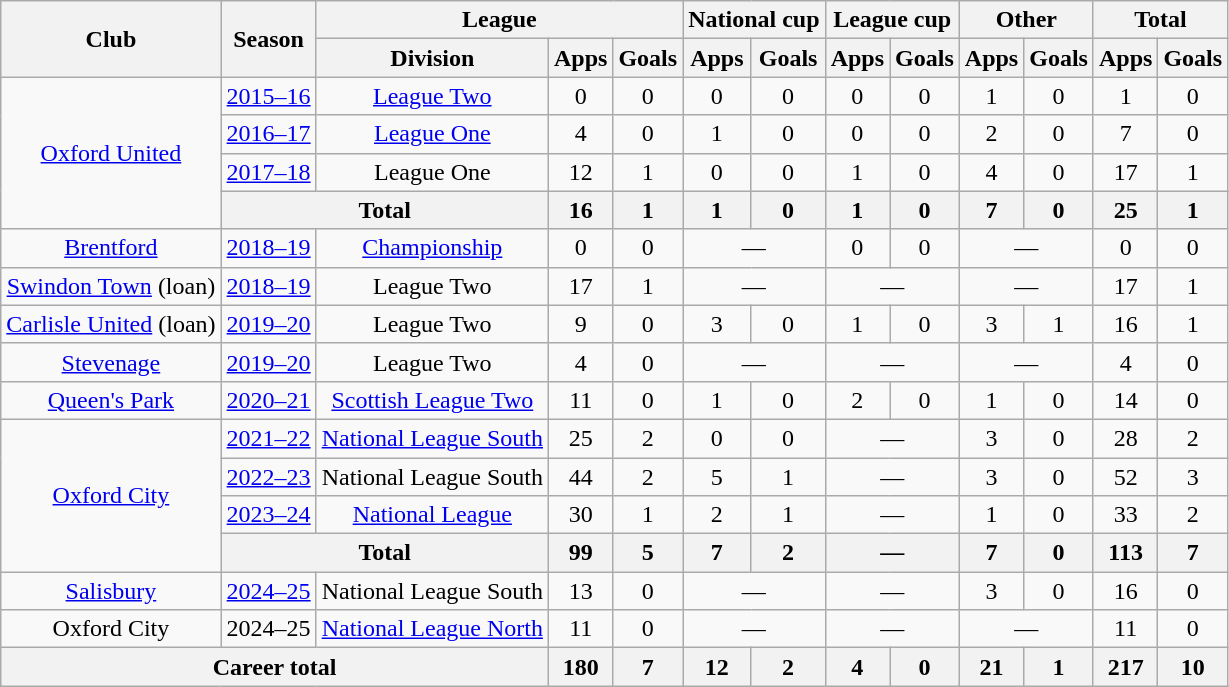<table class="wikitable" style="text-align:center">
<tr>
<th rowspan="2">Club</th>
<th rowspan="2">Season</th>
<th colspan="3">League</th>
<th colspan="2">National cup</th>
<th colspan="2">League cup</th>
<th colspan="2">Other</th>
<th colspan="2">Total</th>
</tr>
<tr>
<th>Division</th>
<th>Apps</th>
<th>Goals</th>
<th>Apps</th>
<th>Goals</th>
<th>Apps</th>
<th>Goals</th>
<th>Apps</th>
<th>Goals</th>
<th>Apps</th>
<th>Goals</th>
</tr>
<tr>
<td rowspan="4"><a href='#'>Oxford United</a></td>
<td><a href='#'>2015–16</a></td>
<td><a href='#'>League Two</a></td>
<td>0</td>
<td>0</td>
<td>0</td>
<td>0</td>
<td>0</td>
<td>0</td>
<td>1</td>
<td>0</td>
<td>1</td>
<td>0</td>
</tr>
<tr>
<td><a href='#'>2016–17</a></td>
<td><a href='#'>League One</a></td>
<td>4</td>
<td>0</td>
<td>1</td>
<td>0</td>
<td>0</td>
<td>0</td>
<td>2</td>
<td>0</td>
<td>7</td>
<td>0</td>
</tr>
<tr>
<td><a href='#'>2017–18</a></td>
<td>League One</td>
<td>12</td>
<td>1</td>
<td>0</td>
<td>0</td>
<td>1</td>
<td>0</td>
<td>4</td>
<td>0</td>
<td>17</td>
<td>1</td>
</tr>
<tr>
<th colspan="2">Total</th>
<th>16</th>
<th>1</th>
<th>1</th>
<th>0</th>
<th>1</th>
<th>0</th>
<th>7</th>
<th>0</th>
<th>25</th>
<th>1</th>
</tr>
<tr>
<td><a href='#'>Brentford</a></td>
<td><a href='#'>2018–19</a></td>
<td><a href='#'>Championship</a></td>
<td>0</td>
<td>0</td>
<td colspan="2">—</td>
<td>0</td>
<td>0</td>
<td colspan="2">—</td>
<td>0</td>
<td>0</td>
</tr>
<tr>
<td><a href='#'>Swindon Town</a> (loan)</td>
<td><a href='#'>2018–19</a></td>
<td>League Two</td>
<td>17</td>
<td>1</td>
<td colspan="2">—</td>
<td colspan="2">—</td>
<td colspan="2">—</td>
<td>17</td>
<td>1</td>
</tr>
<tr>
<td><a href='#'>Carlisle United</a> (loan)</td>
<td><a href='#'>2019–20</a></td>
<td>League Two</td>
<td>9</td>
<td>0</td>
<td>3</td>
<td>0</td>
<td>1</td>
<td>0</td>
<td>3</td>
<td>1</td>
<td>16</td>
<td>1</td>
</tr>
<tr>
<td><a href='#'>Stevenage</a></td>
<td><a href='#'>2019–20</a></td>
<td>League Two</td>
<td>4</td>
<td>0</td>
<td colspan="2">—</td>
<td colspan="2">—</td>
<td colspan="2">—</td>
<td>4</td>
<td>0</td>
</tr>
<tr>
<td><a href='#'>Queen's Park</a></td>
<td><a href='#'>2020–21</a></td>
<td><a href='#'>Scottish League Two</a></td>
<td>11</td>
<td>0</td>
<td>1</td>
<td>0</td>
<td>2</td>
<td>0</td>
<td>1</td>
<td>0</td>
<td>14</td>
<td>0</td>
</tr>
<tr>
<td rowspan="4"><a href='#'>Oxford City</a></td>
<td><a href='#'>2021–22</a></td>
<td><a href='#'>National League South</a></td>
<td>25</td>
<td>2</td>
<td>0</td>
<td>0</td>
<td colspan="2">—</td>
<td>3</td>
<td>0</td>
<td>28</td>
<td>2</td>
</tr>
<tr>
<td><a href='#'>2022–23</a></td>
<td>National League South</td>
<td>44</td>
<td>2</td>
<td>5</td>
<td>1</td>
<td colspan="2">—</td>
<td>3</td>
<td>0</td>
<td>52</td>
<td>3</td>
</tr>
<tr>
<td><a href='#'>2023–24</a></td>
<td><a href='#'>National League</a></td>
<td>30</td>
<td>1</td>
<td>2</td>
<td>1</td>
<td colspan="2">—</td>
<td>1</td>
<td>0</td>
<td>33</td>
<td>2</td>
</tr>
<tr>
<th colspan="2">Total</th>
<th>99</th>
<th>5</th>
<th>7</th>
<th>2</th>
<th colspan="2">—</th>
<th>7</th>
<th>0</th>
<th>113</th>
<th>7</th>
</tr>
<tr>
<td><a href='#'>Salisbury</a></td>
<td><a href='#'>2024–25</a></td>
<td>National League South</td>
<td>13</td>
<td>0</td>
<td colspan="2">—</td>
<td colspan="2">—</td>
<td>3</td>
<td>0</td>
<td>16</td>
<td>0</td>
</tr>
<tr>
<td>Oxford City</td>
<td>2024–25</td>
<td><a href='#'>National League North</a></td>
<td>11</td>
<td>0</td>
<td colspan="2">—</td>
<td colspan="2">—</td>
<td colspan="2">—</td>
<td>11</td>
<td>0</td>
</tr>
<tr>
<th colspan="3">Career total</th>
<th>180</th>
<th>7</th>
<th>12</th>
<th>2</th>
<th>4</th>
<th>0</th>
<th>21</th>
<th>1</th>
<th>217</th>
<th>10</th>
</tr>
</table>
